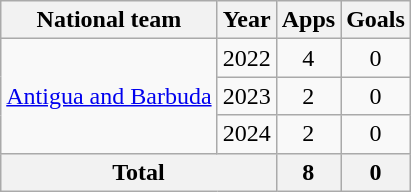<table class="wikitable" style="text-align: center;">
<tr>
<th>National team</th>
<th>Year</th>
<th>Apps</th>
<th>Goals</th>
</tr>
<tr>
<td rowspan="3"><a href='#'>Antigua and Barbuda</a></td>
<td>2022</td>
<td>4</td>
<td>0</td>
</tr>
<tr>
<td>2023</td>
<td>2</td>
<td>0</td>
</tr>
<tr>
<td>2024</td>
<td>2</td>
<td>0</td>
</tr>
<tr>
<th colspan="2">Total</th>
<th>8</th>
<th>0</th>
</tr>
</table>
